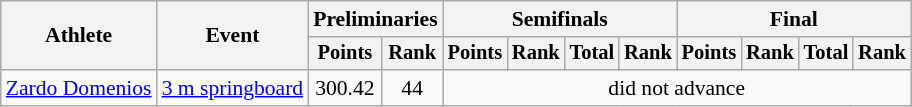<table class=wikitable style="font-size:90%">
<tr>
<th rowspan="2">Athlete</th>
<th rowspan="2">Event</th>
<th colspan="2">Preliminaries</th>
<th colspan="4">Semifinals</th>
<th colspan="4">Final</th>
</tr>
<tr style="font-size:95%">
<th>Points</th>
<th>Rank</th>
<th>Points</th>
<th>Rank</th>
<th>Total</th>
<th>Rank</th>
<th>Points</th>
<th>Rank</th>
<th>Total</th>
<th>Rank</th>
</tr>
<tr align=center>
<td align=left><a href='#'>Zardo Domenios</a></td>
<td align=left><a href='#'>3 m springboard</a></td>
<td>300.42</td>
<td>44</td>
<td colspan=8>did not advance</td>
</tr>
</table>
